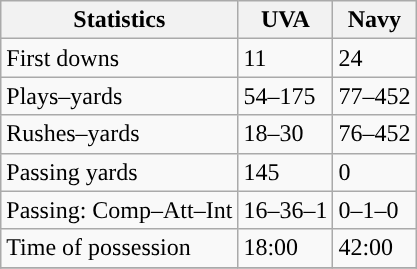<table class="wikitable">
<tr>
<th>Statistics</th>
<th>UVA</th>
<th>Navy</th>
</tr>
<tr>
<td>First downs</td>
<td>11</td>
<td>24</td>
</tr>
<tr>
<td>Plays–yards</td>
<td>54–175</td>
<td>77–452</td>
</tr>
<tr>
<td>Rushes–yards</td>
<td>18–30</td>
<td>76–452</td>
</tr>
<tr>
<td>Passing yards</td>
<td>145</td>
<td>0</td>
</tr>
<tr>
<td>Passing: Comp–Att–Int</td>
<td>16–36–1</td>
<td>0–1–0</td>
</tr>
<tr>
<td>Time of possession</td>
<td>18:00</td>
<td>42:00</td>
</tr>
<tr>
</tr>
</table>
